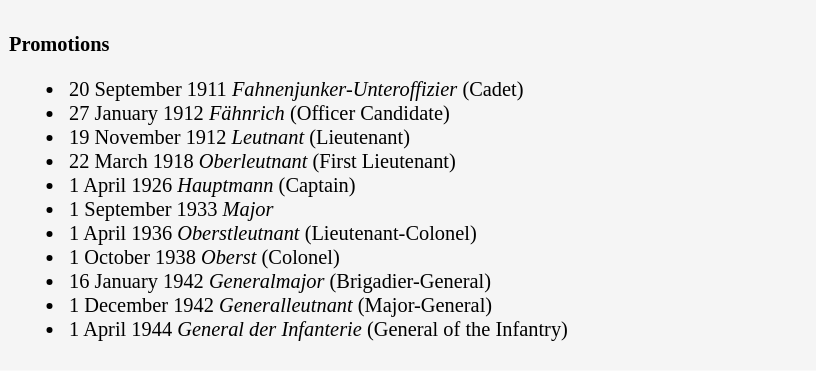<table class="toccolours" style="float: right; margin-left: 1em; margin-right: 0em; font-size: 85%; background:#F5F5F5; width:40em; max-width: 45%;" cellspacing="5">
<tr>
<td style="text-align: left;"><br><strong>Promotions</strong> <ul><li>20 September 1911 <em>Fahnenjunker-Unteroffizier</em> (Cadet)</li><li>27 January 1912 <em>Fähnrich</em> (Officer Candidate)</li><li>19 November 1912 <em>Leutnant</em> (Lieutenant)</li><li>22 March 1918 <em>Oberleutnant</em> (First Lieutenant)</li><li>1 April 1926 <em>Hauptmann</em> (Captain)</li><li>1 September 1933 <em>Major</em></li><li>1 April 1936 <em>Oberstleutnant</em> (Lieutenant-Colonel)</li><li>1 October 1938 <em>Oberst</em> (Colonel)</li><li>16 January 1942 <em>Generalmajor</em> (Brigadier-General)</li><li>1 December 1942 <em>Generalleutnant</em> (Major-General)</li><li>1 April 1944 <em>General der Infanterie</em> (General of the Infantry)</li></ul></td>
</tr>
</table>
